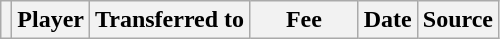<table class="wikitable plainrowheaders sortable">
<tr>
<th></th>
<th scope="col">Player</th>
<th>Transferred to</th>
<th style="width: 65px;">Fee</th>
<th scope="col">Date</th>
<th scope="col">Source</th>
</tr>
</table>
